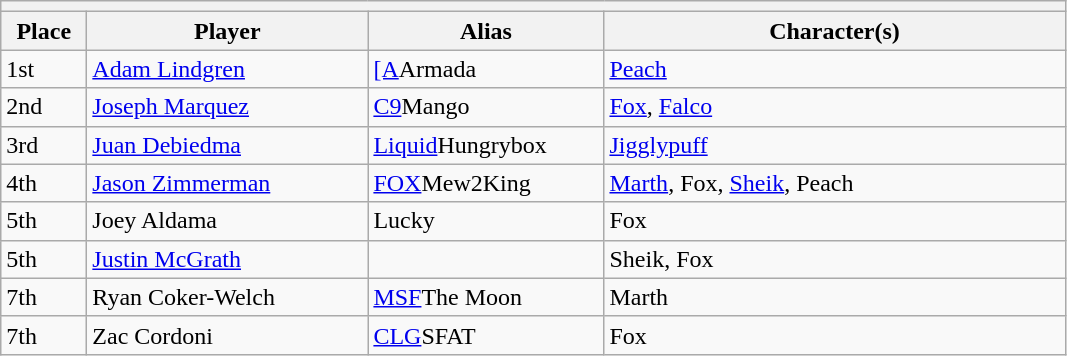<table class="wikitable">
<tr>
<th colspan=5></th>
</tr>
<tr>
<th style="width:50px;">Place</th>
<th style="width:180px;">Player</th>
<th style="width:150px;">Alias</th>
<th style="width:300px;">Character(s)</th>
</tr>
<tr>
<td>1st</td>
<td> <a href='#'>Adam Lindgren</a></td>
<td><a href='#'>[A</a>Armada</td>
<td><a href='#'>Peach</a></td>
</tr>
<tr>
<td>2nd</td>
<td> <a href='#'>Joseph Marquez</a></td>
<td><a href='#'>C9</a>Mango</td>
<td><a href='#'>Fox</a>, <a href='#'>Falco</a></td>
</tr>
<tr>
<td>3rd</td>
<td> <a href='#'>Juan Debiedma</a></td>
<td><a href='#'>Liquid</a>Hungrybox</td>
<td><a href='#'>Jigglypuff</a></td>
</tr>
<tr>
<td>4th</td>
<td> <a href='#'>Jason Zimmerman</a></td>
<td><a href='#'>FOX</a>Mew2King</td>
<td><a href='#'>Marth</a>, Fox, <a href='#'>Sheik</a>, Peach</td>
</tr>
<tr>
<td>5th</td>
<td> Joey Aldama</td>
<td>Lucky</td>
<td>Fox</td>
</tr>
<tr>
<td>5th</td>
<td> <a href='#'>Justin McGrath</a></td>
<td></td>
<td>Sheik, Fox</td>
</tr>
<tr>
<td>7th</td>
<td> Ryan Coker-Welch</td>
<td><a href='#'>MSF</a>The Moon</td>
<td>Marth</td>
</tr>
<tr>
<td>7th</td>
<td> Zac Cordoni</td>
<td><a href='#'>CLG</a>SFAT</td>
<td>Fox</td>
</tr>
</table>
